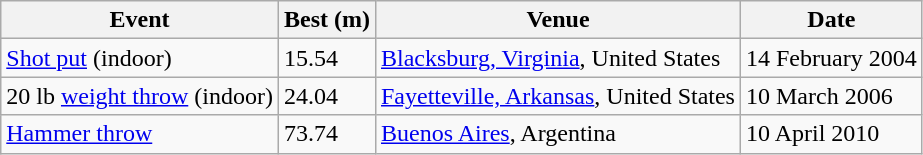<table class="wikitable">
<tr>
<th>Event</th>
<th>Best (m)</th>
<th>Venue</th>
<th>Date</th>
</tr>
<tr>
<td><a href='#'>Shot put</a> (indoor)</td>
<td>15.54</td>
<td><a href='#'>Blacksburg, Virginia</a>, United States</td>
<td>14 February 2004</td>
</tr>
<tr>
<td>20 lb <a href='#'>weight throw</a> (indoor)</td>
<td>24.04</td>
<td><a href='#'>Fayetteville, Arkansas</a>, United States</td>
<td>10 March 2006</td>
</tr>
<tr>
<td><a href='#'>Hammer throw</a></td>
<td>73.74</td>
<td><a href='#'>Buenos Aires</a>, Argentina</td>
<td>10 April 2010</td>
</tr>
</table>
